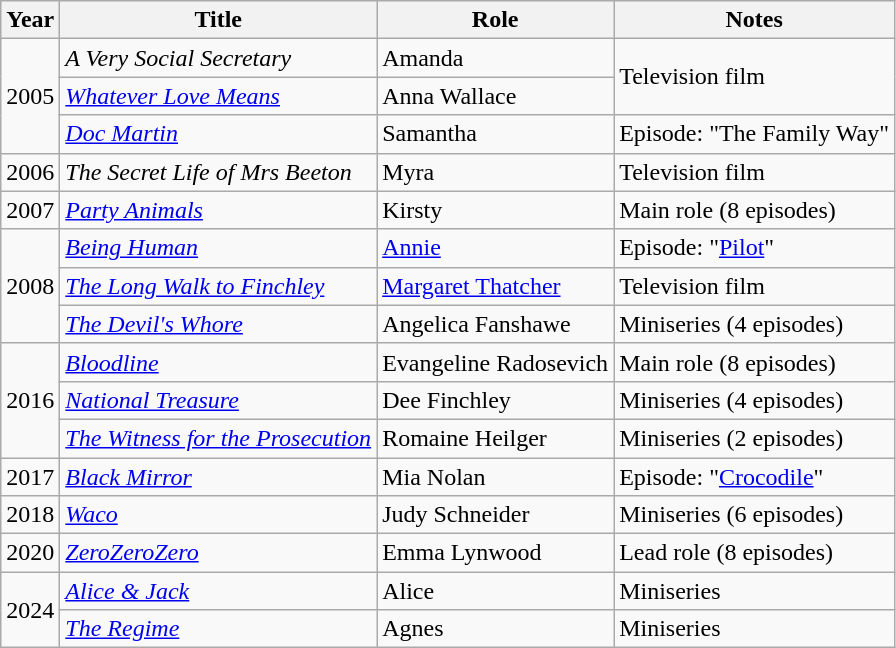<table class="wikitable sortable">
<tr>
<th>Year</th>
<th>Title</th>
<th>Role</th>
<th class="unsortable">Notes</th>
</tr>
<tr>
<td rowspan="3">2005</td>
<td><em>A Very Social Secretary</em></td>
<td>Amanda</td>
<td rowspan="2">Television film</td>
</tr>
<tr>
<td><em><a href='#'>Whatever Love Means</a></em></td>
<td>Anna Wallace</td>
</tr>
<tr>
<td><em><a href='#'>Doc Martin</a></em></td>
<td>Samantha</td>
<td>Episode: "The Family Way"</td>
</tr>
<tr>
<td>2006</td>
<td><em>The Secret Life of Mrs Beeton</em></td>
<td>Myra</td>
<td>Television film</td>
</tr>
<tr>
<td>2007</td>
<td><em><a href='#'>Party Animals</a></em></td>
<td>Kirsty</td>
<td>Main role (8 episodes)</td>
</tr>
<tr>
<td rowspan="3">2008</td>
<td><em><a href='#'>Being Human</a></em></td>
<td><a href='#'>Annie</a></td>
<td>Episode: "<a href='#'>Pilot</a>"</td>
</tr>
<tr>
<td><em><a href='#'>The Long Walk to Finchley</a></em></td>
<td><a href='#'>Margaret Thatcher</a></td>
<td>Television film</td>
</tr>
<tr>
<td><em><a href='#'>The Devil's Whore</a></em></td>
<td>Angelica Fanshawe</td>
<td>Miniseries (4 episodes)</td>
</tr>
<tr>
<td rowspan="3">2016</td>
<td><em><a href='#'>Bloodline</a></em></td>
<td>Evangeline Radosevich</td>
<td>Main role (8 episodes)</td>
</tr>
<tr>
<td><em><a href='#'>National Treasure</a></em></td>
<td>Dee Finchley</td>
<td>Miniseries (4 episodes)</td>
</tr>
<tr>
<td><em><a href='#'>The Witness for the Prosecution</a></em></td>
<td>Romaine Heilger</td>
<td>Miniseries (2 episodes)</td>
</tr>
<tr>
<td>2017</td>
<td><em><a href='#'>Black Mirror</a></em></td>
<td>Mia Nolan</td>
<td>Episode: "<a href='#'>Crocodile</a>"</td>
</tr>
<tr>
<td>2018</td>
<td><em><a href='#'>Waco</a></em></td>
<td>Judy Schneider</td>
<td>Miniseries (6 episodes)</td>
</tr>
<tr>
<td>2020</td>
<td><em><a href='#'>ZeroZeroZero</a></em></td>
<td>Emma Lynwood</td>
<td>Lead role (8 episodes)</td>
</tr>
<tr>
<td rowspan="2">2024</td>
<td><em><a href='#'>Alice & Jack</a></em></td>
<td>Alice</td>
<td>Miniseries</td>
</tr>
<tr>
<td><em><a href='#'>The Regime</a></em></td>
<td>Agnes</td>
<td>Miniseries</td>
</tr>
</table>
